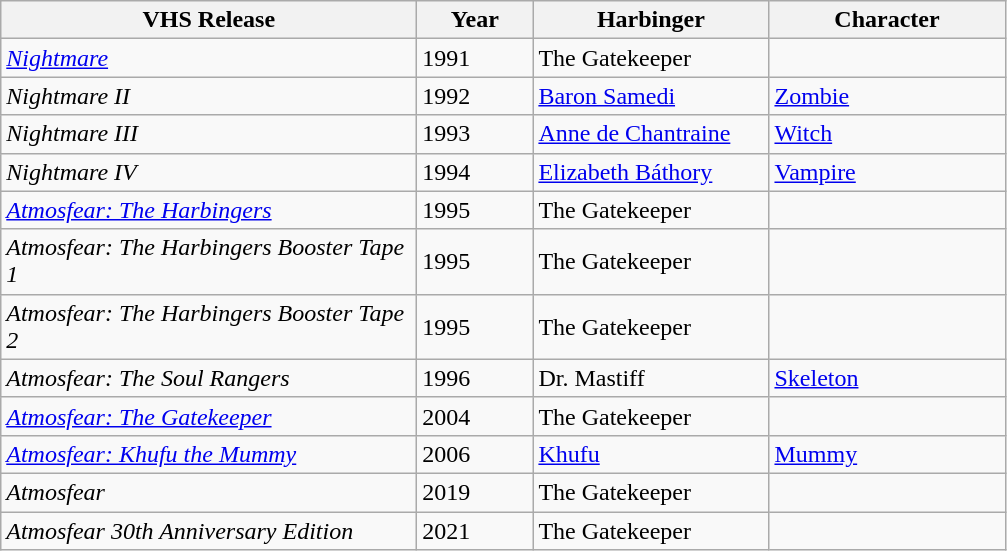<table class="wikitable">
<tr>
<th style="width:270px;">VHS Release</th>
<th style="width:70px;">Year</th>
<th style="width:150px;">Harbinger</th>
<th style="width:150px;">Character</th>
</tr>
<tr>
<td><em><a href='#'>Nightmare</a></em></td>
<td>1991</td>
<td>The Gatekeeper</td>
<td></td>
</tr>
<tr>
<td><em>Nightmare II</em></td>
<td>1992</td>
<td><a href='#'>Baron Samedi</a></td>
<td><a href='#'>Zombie</a></td>
</tr>
<tr>
<td><em>Nightmare III</em></td>
<td>1993</td>
<td><a href='#'>Anne de Chantraine</a></td>
<td><a href='#'>Witch</a></td>
</tr>
<tr>
<td><em>Nightmare IV</em></td>
<td>1994</td>
<td><a href='#'>Elizabeth Báthory</a></td>
<td><a href='#'>Vampire</a></td>
</tr>
<tr>
<td><em><a href='#'>Atmosfear: The Harbingers</a></em></td>
<td>1995</td>
<td>The Gatekeeper</td>
<td></td>
</tr>
<tr>
<td><em>Atmosfear: The Harbingers Booster Tape 1</em></td>
<td>1995</td>
<td>The Gatekeeper</td>
<td></td>
</tr>
<tr>
<td><em>Atmosfear: The Harbingers Booster Tape 2</em></td>
<td>1995</td>
<td>The Gatekeeper</td>
<td></td>
</tr>
<tr>
<td><em>Atmosfear: The Soul Rangers</em></td>
<td>1996</td>
<td>Dr. Mastiff</td>
<td><a href='#'>Skeleton</a></td>
</tr>
<tr>
<td><em><a href='#'>Atmosfear: The Gatekeeper</a></em></td>
<td>2004</td>
<td>The Gatekeeper</td>
<td></td>
</tr>
<tr>
<td><em><a href='#'>Atmosfear: Khufu the Mummy</a></em></td>
<td>2006</td>
<td><a href='#'>Khufu</a></td>
<td><a href='#'>Mummy</a></td>
</tr>
<tr>
<td><em>Atmosfear</em></td>
<td>2019</td>
<td>The Gatekeeper</td>
<td></td>
</tr>
<tr>
<td><em>Atmosfear 30th Anniversary Edition</em></td>
<td>2021</td>
<td>The Gatekeeper</td>
<td></td>
</tr>
</table>
